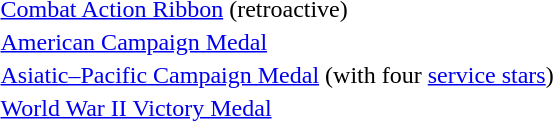<table>
<tr>
<td></td>
<td><a href='#'>Combat Action Ribbon</a> (retroactive)</td>
</tr>
<tr>
<td></td>
<td><a href='#'>American Campaign Medal</a></td>
</tr>
<tr>
<td></td>
<td><a href='#'>Asiatic–Pacific Campaign Medal</a> (with four <a href='#'>service stars</a>)</td>
</tr>
<tr>
<td></td>
<td><a href='#'>World War II Victory Medal</a></td>
</tr>
</table>
